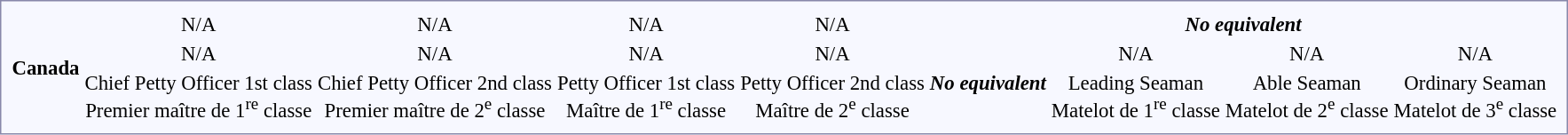<table style="border:1px solid #8888aa; background-color:#f7f8ff; padding:5px; font-size:95%; margin: 0px 12px 12px 0px;">
<tr style="text-align:center;">
<td rowspan=3><strong> Canada</strong></td>
<td colspan=6 style="vertical-align: middle">N/A</td>
<td colspan=2 style="vertical-align: middle">N/A</td>
<td colspan=2 style="vertical-align: middle">N/A</td>
<td colspan=6 style="vertical-align: middle">N/A</td>
<td colspan=18><strong><em>No equivalent</em></strong></td>
</tr>
<tr style="text-align:center;">
<td colspan=6 style="vertical-align: middle">N/A</td>
<td colspan=2 style="vertical-align: middle">N/A</td>
<td colspan=2 style="vertical-align: middle">N/A</td>
<td colspan=6 style="vertical-align: middle">N/A</td>
<td colspan=6 rowspan=2><strong><em>No equivalent</em></strong></td>
<td colspan=4 style="vertical-align: middle">N/A</td>
<td colspan=2 style="vertical-align: middle">N/A</td>
<td colspan=6 style="vertical-align: middle">N/A</td>
</tr>
<tr style="text-align:center;">
<td colspan=6>Chief Petty Officer 1st class<br>Premier maître de 1<sup>re</sup> classe</td>
<td colspan=2>Chief Petty Officer 2nd class<br>Premier maître de 2<sup>e</sup> classe</td>
<td colspan=2>Petty Officer 1st class<br>Maître de 1<sup>re</sup> classe</td>
<td colspan=6>Petty Officer 2nd class<br>Maître de 2<sup>e</sup> classe</td>
<td colspan=4>Leading Seaman<br>Matelot de 1<sup>re</sup> classe</td>
<td colspan=2>Able Seaman<br>Matelot de 2<sup>e</sup> classe</td>
<td colspan=6>Ordinary Seaman<br>Matelot de 3<sup>e</sup> classe</td>
</tr>
</table>
